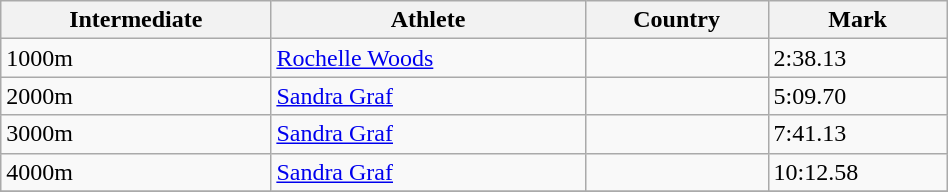<table class="wikitable" width=50%>
<tr>
<th>Intermediate</th>
<th>Athlete</th>
<th>Country</th>
<th>Mark</th>
</tr>
<tr>
<td>1000m</td>
<td><a href='#'>Rochelle Woods</a></td>
<td></td>
<td>2:38.13</td>
</tr>
<tr>
<td>2000m</td>
<td><a href='#'>Sandra Graf</a></td>
<td></td>
<td>5:09.70</td>
</tr>
<tr>
<td>3000m</td>
<td><a href='#'>Sandra Graf</a></td>
<td></td>
<td>7:41.13</td>
</tr>
<tr>
<td>4000m</td>
<td><a href='#'>Sandra Graf</a></td>
<td></td>
<td>10:12.58</td>
</tr>
<tr>
</tr>
</table>
